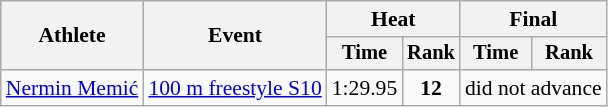<table class=wikitable style="font-size:90%">
<tr>
<th rowspan="2">Athlete</th>
<th rowspan="2">Event</th>
<th colspan="2">Heat</th>
<th colspan="2">Final</th>
</tr>
<tr style="font-size:95%">
<th>Time</th>
<th>Rank</th>
<th>Time</th>
<th>Rank</th>
</tr>
<tr align=center>
<td align=left><a href='#'>Nermin Memić</a></td>
<td align=left><a href='#'>100 m freestyle S10</a></td>
<td>1:29.95</td>
<td><strong>12</strong></td>
<td colspan=2>did not advance</td>
</tr>
</table>
